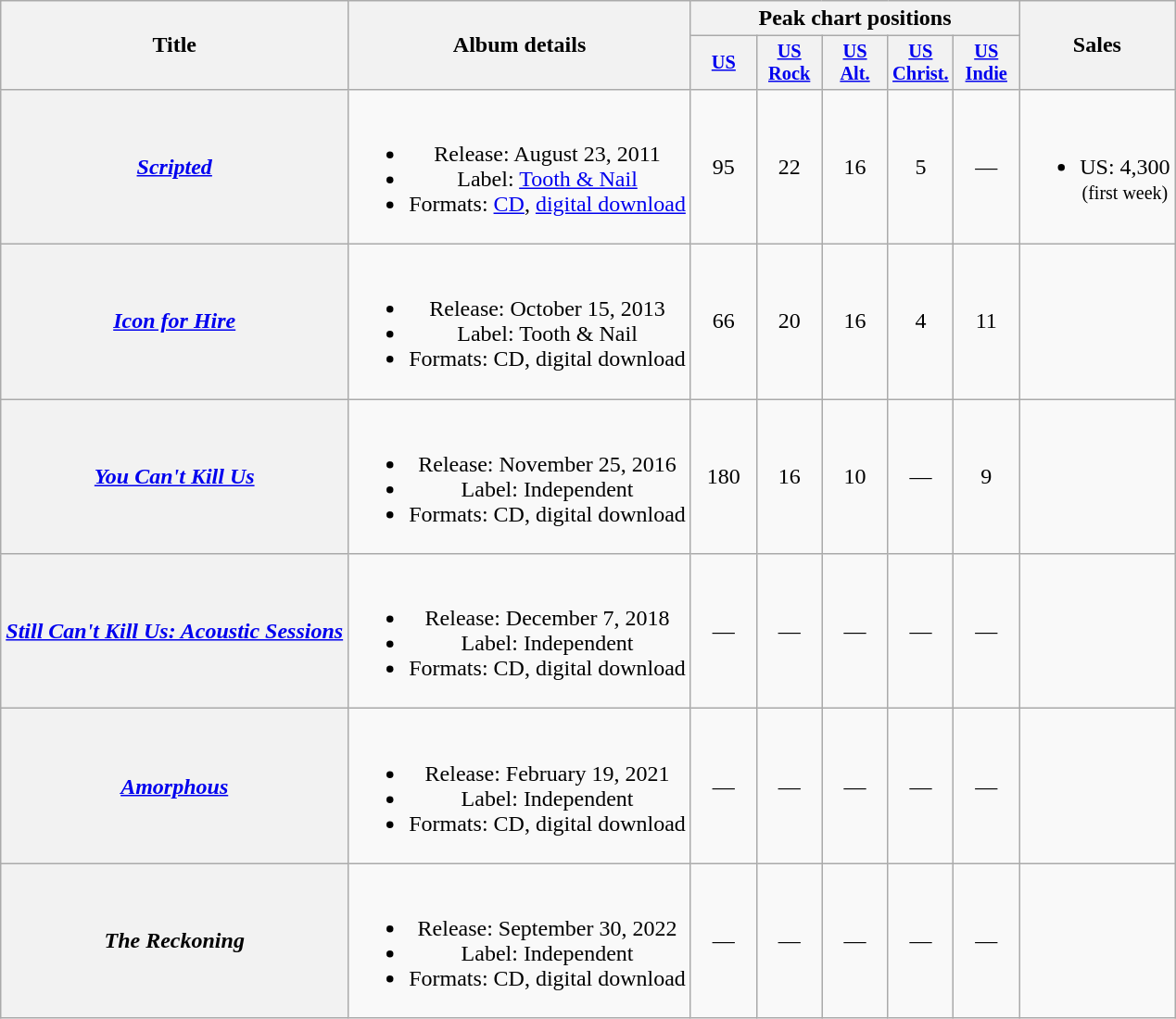<table class="wikitable plainrowheaders" style="text-align:center;">
<tr>
<th scope="col" rowspan="2">Title</th>
<th scope="col" rowspan="2">Album details</th>
<th scope="col" colspan="5">Peak chart positions</th>
<th scope="col" rowspan="2">Sales</th>
</tr>
<tr>
<th scope="col" style="width:3em;font-size:85%;"><a href='#'>US</a><br></th>
<th scope="col" style="width:3em;font-size:85%;"><a href='#'>US<br>Rock</a><br></th>
<th scope="col" style="width:3em;font-size:85%;"><a href='#'>US<br>Alt.</a><br></th>
<th scope="col" style="width:3em;font-size:85%;"><a href='#'>US<br>Christ.</a><br></th>
<th scope="col" style="width:3em;font-size:85%;"><a href='#'>US<br>Indie</a><br></th>
</tr>
<tr>
<th scope="row"><em><a href='#'>Scripted</a></em></th>
<td><br><ul><li>Release: August 23, 2011</li><li>Label: <a href='#'>Tooth & Nail</a></li><li>Formats: <a href='#'>CD</a>, <a href='#'>digital download</a></li></ul></td>
<td>95</td>
<td>22</td>
<td>16</td>
<td>5</td>
<td>—</td>
<td><br><ul><li>US: 4,300<br><small>(first week)</small></li></ul></td>
</tr>
<tr>
<th scope="row"><em><a href='#'>Icon for Hire</a></em></th>
<td><br><ul><li>Release: October 15, 2013</li><li>Label: Tooth & Nail</li><li>Formats: CD, digital download</li></ul></td>
<td>66</td>
<td>20</td>
<td>16</td>
<td>4</td>
<td>11</td>
<td></td>
</tr>
<tr>
<th scope="row"><em><a href='#'>You Can't Kill Us</a></em></th>
<td><br><ul><li>Release: November 25, 2016</li><li>Label: Independent</li><li>Formats: CD, digital download</li></ul></td>
<td>180</td>
<td>16</td>
<td>10</td>
<td>—</td>
<td>9</td>
<td></td>
</tr>
<tr>
<th scope="row"><em><a href='#'>Still Can't Kill Us: Acoustic Sessions</a></em></th>
<td><br><ul><li>Release: December 7, 2018</li><li>Label: Independent</li><li>Formats: CD, digital download</li></ul></td>
<td>—</td>
<td>—</td>
<td>—</td>
<td>—</td>
<td>—</td>
<td></td>
</tr>
<tr>
<th scope="row"><em><a href='#'>Amorphous</a></em></th>
<td><br><ul><li>Release: February 19, 2021</li><li>Label: Independent</li><li>Formats: CD, digital download</li></ul></td>
<td>—</td>
<td>—</td>
<td>—</td>
<td>—</td>
<td>—</td>
<td></td>
</tr>
<tr>
<th scope="row"><em>The Reckoning</em></th>
<td><br><ul><li>Release: September 30, 2022</li><li>Label: Independent</li><li>Formats: CD, digital download</li></ul></td>
<td>—</td>
<td>—</td>
<td>—</td>
<td>—</td>
<td>—</td>
</tr>
</table>
